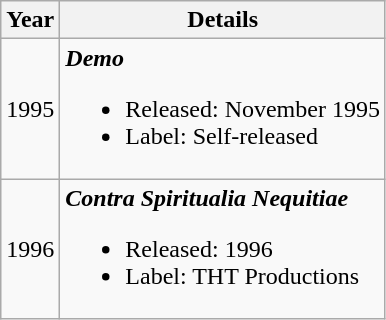<table class="wikitable">
<tr>
<th>Year</th>
<th>Details</th>
</tr>
<tr>
<td>1995</td>
<td><strong><em>Demo</em></strong><br><ul><li>Released: November 1995</li><li>Label: Self-released</li></ul></td>
</tr>
<tr>
<td>1996</td>
<td><strong><em>Contra Spiritualia Nequitiae</em></strong><br><ul><li>Released: 1996</li><li>Label: THT Productions</li></ul></td>
</tr>
</table>
